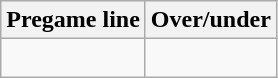<table class="wikitable">
<tr align="center">
<th style=>Pregame line</th>
<th style=>Over/under</th>
</tr>
<tr align="center">
<td> </td>
<td> </td>
</tr>
</table>
